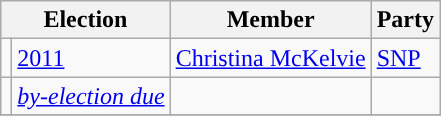<table class="wikitable">
<tr>
<th colspan="2">Election</th>
<th>Member</th>
<th>Party</th>
</tr>
<tr>
<td style="background-color: "></td>
<td><a href='#'>2011</a></td>
<td><a href='#'>Christina McKelvie</a></td>
<td><a href='#'>SNP</a></td>
</tr>
<tr>
<td style="background-color: "></td>
<td><a href='#'><em>by-election due</em></a></td>
<td></td>
<td></td>
</tr>
<tr>
</tr>
</table>
